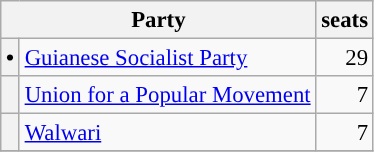<table class="wikitable" style="font-size: 95%;">
<tr>
<th colspan=2>Party</th>
<th>seats</th>
</tr>
<tr>
<th style="background-color: "><span>•</span></th>
<td><a href='#'>Guianese Socialist Party</a></td>
<td align="right">29</td>
</tr>
<tr>
<th style="background-color: "></th>
<td><a href='#'>Union for a Popular Movement</a></td>
<td align="right">7</td>
</tr>
<tr>
<th style="background-color: "></th>
<td><a href='#'>Walwari</a></td>
<td align="right">7</td>
</tr>
<tr>
</tr>
</table>
